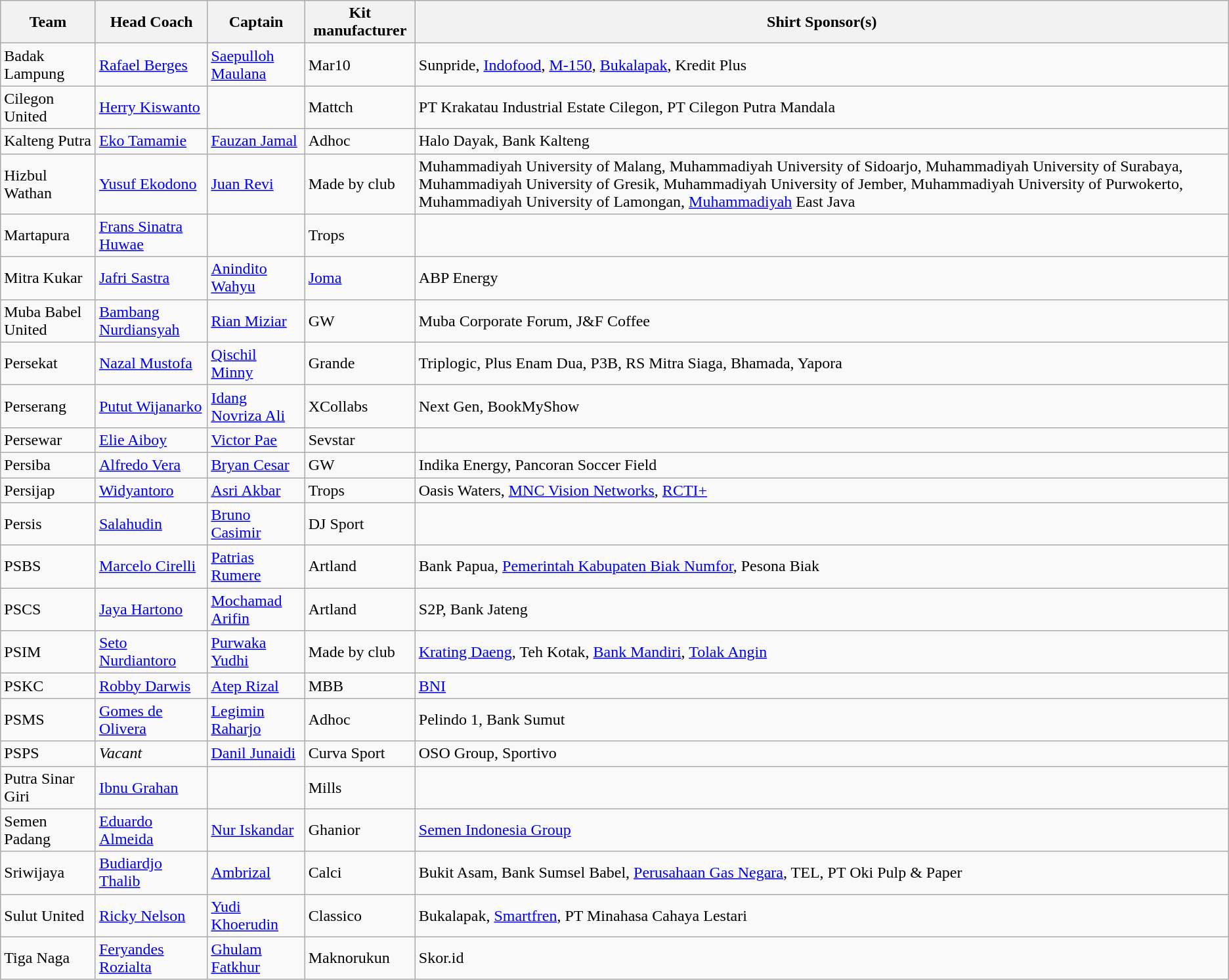<table class="wikitable sortable">
<tr>
<th>Team</th>
<th>Head Coach</th>
<th>Captain</th>
<th class="nowrap">Kit manufacturer</th>
<th class=unsortable>Shirt Sponsor(s)</th>
</tr>
<tr>
<td class="nowrap">Badak Lampung</td>
<td class="nowrap"> <a href='#'>Rafael Berges</a></td>
<td class="nowrap"> <a href='#'>Saepulloh Maulana</a></td>
<td class="nowrap">Mar10</td>
<td>Sunpride, <a href='#'>Indofood</a>, <a href='#'>M-150</a>, <a href='#'>Bukalapak</a>, Kredit Plus</td>
</tr>
<tr>
<td class="nowrap">Cilegon United</td>
<td class="nowrap"> <a href='#'>Herry Kiswanto</a></td>
<td class="nowrap"></td>
<td class="nowrap">Mattch</td>
<td>PT Krakatau Industrial Estate Cilegon, PT Cilegon Putra Mandala</td>
</tr>
<tr>
<td class="nowrap">Kalteng Putra</td>
<td class="nowrap"> <a href='#'>Eko Tamamie</a></td>
<td class="nowrap"> <a href='#'>Fauzan Jamal</a></td>
<td class="nowrap">Adhoc</td>
<td>Halo Dayak, Bank Kalteng</td>
</tr>
<tr>
<td class="nowrap">Hizbul Wathan</td>
<td class="nowrap"> <a href='#'>Yusuf Ekodono</a></td>
<td class="nowrap"> <a href='#'>Juan Revi</a></td>
<td class="nowrap">Made by club</td>
<td>Muhammadiyah University of Malang, Muhammadiyah University of Sidoarjo, Muhammadiyah University of Surabaya, Muhammadiyah University of Gresik, Muhammadiyah University of Jember, Muhammadiyah University of Purwokerto, Muhammadiyah University of Lamongan, <a href='#'>Muhammadiyah</a> East Java</td>
</tr>
<tr>
<td class="nowrap">Martapura</td>
<td class="nowrap"> <a href='#'>Frans Sinatra Huwae</a></td>
<td class="nowrap"></td>
<td class="nowrap">Trops</td>
<td></td>
</tr>
<tr>
<td class="nowrap">Mitra Kukar</td>
<td class="nowrap"> <a href='#'>Jafri Sastra</a></td>
<td class="nowrap"> <a href='#'>Anindito Wahyu</a></td>
<td class="nowrap"><a href='#'>Joma</a></td>
<td>ABP Energy</td>
</tr>
<tr>
<td class="nowrap">Muba Babel United</td>
<td class="nowrap"> <a href='#'>Bambang Nurdiansyah</a></td>
<td class="nowrap"> <a href='#'>Rian Miziar</a></td>
<td class="nowrap">GW</td>
<td>Muba Corporate Forum, J&F Coffee</td>
</tr>
<tr>
<td class="nowrap">Persekat</td>
<td class="nowrap"> <a href='#'>Nazal Mustofa</a></td>
<td class="nowrap"> <a href='#'>Qischil Minny</a></td>
<td class="nowrap">Grande</td>
<td>Triplogic, Plus Enam Dua, P3B, RS Mitra Siaga, Bhamada, Yapora</td>
</tr>
<tr>
<td class="nowrap">Perserang</td>
<td class="nowrap"> <a href='#'>Putut Wijanarko</a></td>
<td class="nowrap"> <a href='#'>Idang Novriza Ali</a></td>
<td class="nowrap">XCollabs</td>
<td>Next Gen, BookMyShow</td>
</tr>
<tr>
<td class="nowrap">Persewar</td>
<td class="nowrap"> <a href='#'>Elie Aiboy</a></td>
<td class="nowrap"> <a href='#'>Victor Pae</a></td>
<td class="nowrap">Sevstar</td>
<td></td>
</tr>
<tr>
<td class="nowrap">Persiba</td>
<td class="nowrap"> <a href='#'>Alfredo Vera</a></td>
<td class="nowrap"> <a href='#'>Bryan Cesar</a></td>
<td class="nowrap">GW</td>
<td>Indika Energy, Pancoran Soccer Field</td>
</tr>
<tr>
<td class="nowrap">Persijap</td>
<td class="nowrap"> <a href='#'>Widyantoro</a></td>
<td class="nowrap"> <a href='#'>Asri Akbar</a></td>
<td class="nowrap">Trops</td>
<td>Oasis Waters, <a href='#'>MNC Vision Networks</a>, <a href='#'>RCTI+</a></td>
</tr>
<tr>
<td class="nowrap">Persis</td>
<td class="nowrap"> <a href='#'>Salahudin</a></td>
<td class="nowrap"> <a href='#'>Bruno Casimir</a></td>
<td class="nowrap">DJ Sport</td>
<td></td>
</tr>
<tr>
<td class="nowrap">PSBS</td>
<td class="nowrap"> <a href='#'>Marcelo Cirelli</a></td>
<td class="nowrap"> <a href='#'>Patrias Rumere</a></td>
<td class="nowrap">Artland</td>
<td>Bank Papua, <a href='#'>Pemerintah Kabupaten Biak Numfor</a>, Pesona Biak</td>
</tr>
<tr>
<td class="nowrap">PSCS</td>
<td class="nowrap"> <a href='#'>Jaya Hartono</a></td>
<td class="nowrap"> <a href='#'>Mochamad Arifin</a></td>
<td class="nowrap">Artland</td>
<td>S2P, Bank Jateng</td>
</tr>
<tr>
<td class="nowrap">PSIM</td>
<td class="nowrap"> <a href='#'>Seto Nurdiantoro</a></td>
<td class="nowrap"> <a href='#'>Purwaka Yudhi</a></td>
<td class="nowrap">Made by club</td>
<td><a href='#'>Krating Daeng</a>, Teh Kotak, <a href='#'>Bank Mandiri</a>, <a href='#'>Tolak Angin</a></td>
</tr>
<tr>
<td class="nowrap">PSKC</td>
<td class="nowrap"> <a href='#'>Robby Darwis</a></td>
<td class="nowrap"> <a href='#'>Atep Rizal</a></td>
<td class="nowrap">MBB</td>
<td><a href='#'>BNI</a></td>
</tr>
<tr>
<td class="nowrap">PSMS</td>
<td class="nowrap"> <a href='#'>Gomes de Olivera</a></td>
<td class="nowrap"> <a href='#'>Legimin Raharjo</a></td>
<td class="nowrap">Adhoc</td>
<td>Pelindo 1, Bank Sumut</td>
</tr>
<tr>
<td class="nowrap">PSPS</td>
<td class="nowrap"><em>Vacant</em></td>
<td class="nowrap"> <a href='#'>Danil Junaidi</a></td>
<td class="nowrap">Curva Sport</td>
<td>OSO Group, Sportivo</td>
</tr>
<tr>
<td class="nowrap">Putra Sinar Giri</td>
<td class="nowrap"> <a href='#'>Ibnu Grahan</a></td>
<td class="nowrap"></td>
<td class="nowrap">Mills</td>
<td></td>
</tr>
<tr>
<td class="nowrap">Semen Padang</td>
<td class="nowrap"> <a href='#'>Eduardo Almeida</a></td>
<td class="nowrap"> <a href='#'>Nur Iskandar</a></td>
<td class="nowrap">Ghanior</td>
<td><a href='#'>Semen Indonesia Group</a></td>
</tr>
<tr>
<td class="nowrap">Sriwijaya</td>
<td class="nowrap"> <a href='#'>Budiardjo Thalib</a></td>
<td class="nowrap"> <a href='#'>Ambrizal</a></td>
<td class="nowrap">Calci</td>
<td>Bukit Asam, Bank Sumsel Babel, <a href='#'>Perusahaan Gas Negara</a>, TEL, PT Oki Pulp & Paper</td>
</tr>
<tr>
<td class="nowrap">Sulut United</td>
<td class="nowrap"> <a href='#'>Ricky Nelson</a></td>
<td class="nowrap"> <a href='#'>Yudi Khoerudin</a></td>
<td class="nowrap">Classico</td>
<td>Bukalapak, <a href='#'>Smartfren</a>, PT Minahasa Cahaya Lestari</td>
</tr>
<tr>
<td class="nowrap">Tiga Naga</td>
<td class="nowrap"> <a href='#'>Feryandes Rozialta</a></td>
<td class="nowrap"> <a href='#'>Ghulam Fatkhur</a></td>
<td class="nowrap">Maknorukun</td>
<td>Skor.id</td>
</tr>
</table>
